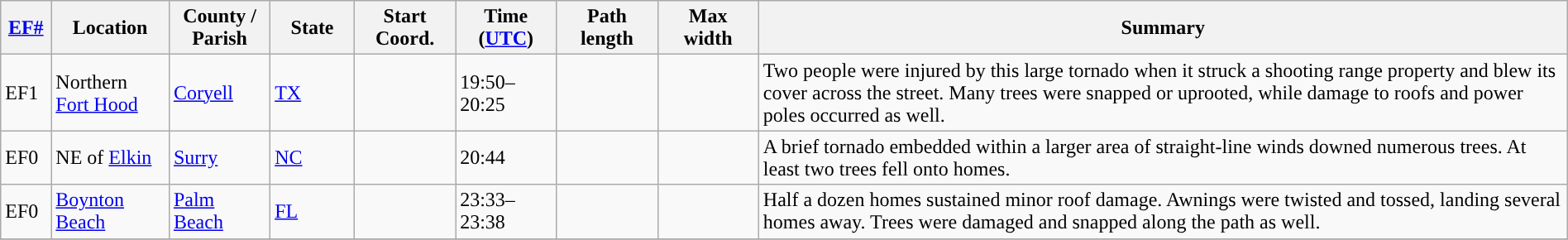<table class="wikitable sortable" style="width:100%;">
<tr>
<th scope="col" style="width:3%; text-align:center;"><a href='#'>EF#</a></th>
<th scope="col" style="width:7%; text-align:center;" class="unsortable">Location</th>
<th scope="col" style="width:6%; text-align:center;" class="unsortable">County / Parish</th>
<th scope="col" style="width:5%; text-align:center;">State</th>
<th scope="col" style="width:6%; text-align:center;">Start Coord.</th>
<th scope="col" style="width:6%; text-align:center;">Time (<a href='#'>UTC</a>)</th>
<th scope="col" style="width:6%; text-align:center;">Path length</th>
<th scope="col" style="width:6%; text-align:center;">Max width</th>
<th scope="col" class="unsortable" style="width:48%; text-align:center;">Summary</th>
</tr>
<tr>
<td>EF1</td>
<td>Northern <a href='#'>Fort Hood</a></td>
<td><a href='#'>Coryell</a></td>
<td><a href='#'>TX</a></td>
<td></td>
<td>19:50–20:25</td>
<td></td>
<td></td>
<td>Two people were injured by this large tornado when it struck a shooting range property and blew its cover across the street. Many trees were snapped or uprooted, while damage to roofs and power poles occurred as well.</td>
</tr>
<tr>
<td>EF0</td>
<td>NE of <a href='#'>Elkin</a></td>
<td><a href='#'>Surry</a></td>
<td><a href='#'>NC</a></td>
<td></td>
<td>20:44</td>
<td></td>
<td></td>
<td>A brief tornado embedded within a larger area of straight-line winds downed numerous trees. At least two trees fell onto homes.</td>
</tr>
<tr>
<td>EF0</td>
<td><a href='#'>Boynton Beach</a></td>
<td><a href='#'>Palm Beach</a></td>
<td><a href='#'>FL</a></td>
<td></td>
<td>23:33–23:38</td>
<td></td>
<td></td>
<td>Half a dozen homes sustained minor roof damage. Awnings were twisted and tossed, landing several homes away. Trees were damaged and snapped along the path as well.</td>
</tr>
<tr>
</tr>
</table>
